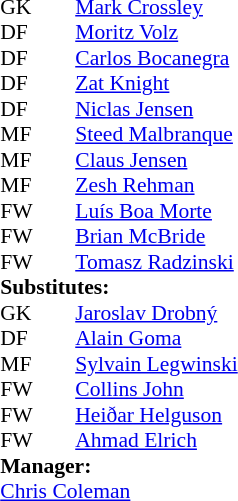<table cellspacing="0" cellpadding="0" style="font-size:90%; margin:0.2em auto;">
<tr>
<th width="25"></th>
<th width="25"></th>
</tr>
<tr>
<td>GK</td>
<td><strong> </strong></td>
<td> <a href='#'>Mark Crossley</a></td>
<td></td>
<td></td>
</tr>
<tr>
<td>DF</td>
<td><strong> </strong></td>
<td> <a href='#'>Moritz Volz</a></td>
</tr>
<tr>
<td>DF</td>
<td><strong> </strong></td>
<td> <a href='#'>Carlos Bocanegra</a></td>
<td></td>
<td></td>
</tr>
<tr>
<td>DF</td>
<td><strong> </strong></td>
<td> <a href='#'>Zat Knight</a></td>
</tr>
<tr>
<td>DF</td>
<td><strong> </strong></td>
<td> <a href='#'>Niclas Jensen</a></td>
</tr>
<tr>
<td>MF</td>
<td><strong> </strong></td>
<td> <a href='#'>Steed Malbranque</a></td>
<td></td>
<td></td>
</tr>
<tr>
<td>MF</td>
<td><strong> </strong></td>
<td> <a href='#'>Claus Jensen</a></td>
</tr>
<tr>
<td>MF</td>
<td><strong> </strong></td>
<td> <a href='#'>Zesh Rehman</a></td>
<td></td>
<td></td>
</tr>
<tr>
<td>FW</td>
<td><strong> </strong></td>
<td> <a href='#'>Luís Boa Morte</a></td>
</tr>
<tr>
<td>FW</td>
<td><strong> </strong></td>
<td> <a href='#'>Brian McBride</a></td>
<td></td>
<td></td>
</tr>
<tr>
<td>FW</td>
<td><strong> </strong></td>
<td> <a href='#'>Tomasz Radzinski</a></td>
<td></td>
<td></td>
</tr>
<tr>
<td colspan=3><strong>Substitutes:</strong></td>
</tr>
<tr>
<td>GK</td>
<td><strong> </strong></td>
<td> <a href='#'>Jaroslav Drobný</a></td>
<td></td>
<td></td>
</tr>
<tr>
<td>DF</td>
<td><strong> </strong></td>
<td> <a href='#'>Alain Goma</a></td>
<td></td>
<td></td>
</tr>
<tr>
<td>MF</td>
<td><strong> </strong></td>
<td> <a href='#'>Sylvain Legwinski </a></td>
<td></td>
<td></td>
</tr>
<tr>
<td>FW</td>
<td><strong> </strong></td>
<td> <a href='#'>Collins John</a></td>
<td></td>
<td></td>
</tr>
<tr>
<td>FW</td>
<td><strong> </strong></td>
<td> <a href='#'>Heiðar Helguson</a></td>
<td></td>
<td></td>
</tr>
<tr>
<td>FW</td>
<td><strong> </strong></td>
<td> <a href='#'>Ahmad Elrich</a></td>
<td></td>
<td></td>
</tr>
<tr>
<td colspan=3><strong>Manager:</strong></td>
</tr>
<tr>
<td colspan=4> <a href='#'>Chris Coleman</a></td>
</tr>
</table>
